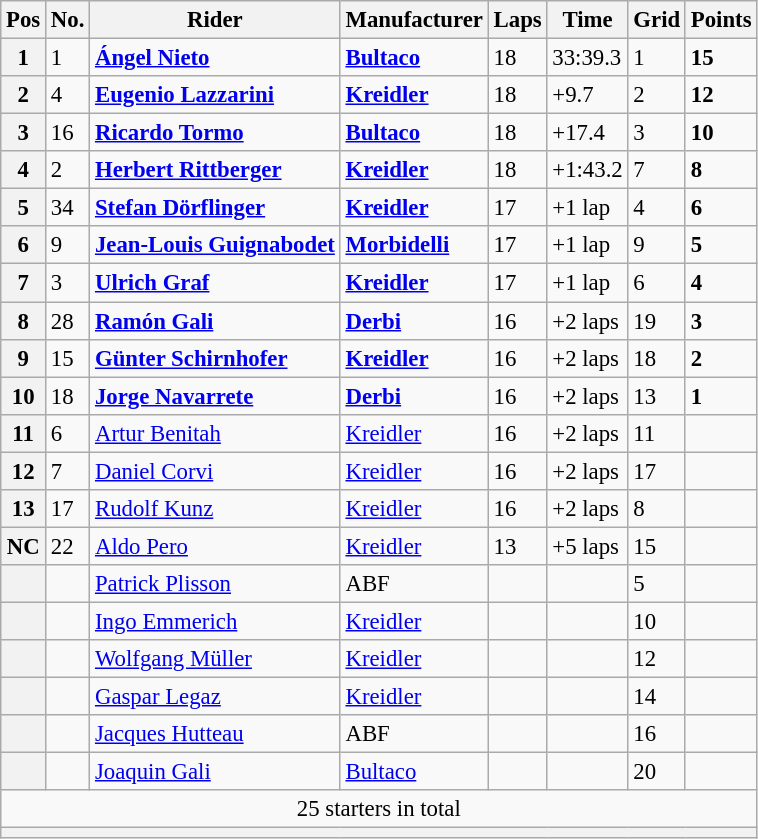<table class="wikitable" style="font-size: 95%;">
<tr>
<th>Pos</th>
<th>No.</th>
<th>Rider</th>
<th>Manufacturer</th>
<th>Laps</th>
<th>Time</th>
<th>Grid</th>
<th>Points</th>
</tr>
<tr>
<th>1</th>
<td>1</td>
<td> <strong><a href='#'>Ángel Nieto</a></strong></td>
<td><strong><a href='#'>Bultaco</a></strong></td>
<td>18</td>
<td>33:39.3</td>
<td>1</td>
<td><strong>15</strong></td>
</tr>
<tr>
<th>2</th>
<td>4</td>
<td> <strong><a href='#'>Eugenio Lazzarini</a></strong></td>
<td><strong><a href='#'>Kreidler</a></strong></td>
<td>18</td>
<td>+9.7</td>
<td>2</td>
<td><strong>12</strong></td>
</tr>
<tr>
<th>3</th>
<td>16</td>
<td> <strong><a href='#'>Ricardo Tormo</a></strong></td>
<td><strong><a href='#'>Bultaco</a></strong></td>
<td>18</td>
<td>+17.4</td>
<td>3</td>
<td><strong>10</strong></td>
</tr>
<tr>
<th>4</th>
<td>2</td>
<td> <strong><a href='#'>Herbert Rittberger</a></strong></td>
<td><strong><a href='#'>Kreidler</a></strong></td>
<td>18</td>
<td>+1:43.2</td>
<td>7</td>
<td><strong>8</strong></td>
</tr>
<tr>
<th>5</th>
<td>34</td>
<td> <strong><a href='#'>Stefan Dörflinger</a></strong></td>
<td><strong><a href='#'>Kreidler</a></strong></td>
<td>17</td>
<td>+1 lap</td>
<td>4</td>
<td><strong>6</strong></td>
</tr>
<tr>
<th>6</th>
<td>9</td>
<td> <strong><a href='#'>Jean-Louis Guignabodet</a></strong></td>
<td><strong><a href='#'>Morbidelli</a></strong></td>
<td>17</td>
<td>+1 lap</td>
<td>9</td>
<td><strong>5</strong></td>
</tr>
<tr>
<th>7</th>
<td>3</td>
<td> <strong><a href='#'>Ulrich Graf</a></strong></td>
<td><strong><a href='#'>Kreidler</a></strong></td>
<td>17</td>
<td>+1 lap</td>
<td>6</td>
<td><strong>4</strong></td>
</tr>
<tr>
<th>8</th>
<td>28</td>
<td> <strong><a href='#'>Ramón Gali</a></strong></td>
<td><strong><a href='#'>Derbi</a></strong></td>
<td>16</td>
<td>+2 laps</td>
<td>19</td>
<td><strong>3</strong></td>
</tr>
<tr>
<th>9</th>
<td>15</td>
<td> <strong><a href='#'>Günter Schirnhofer</a></strong></td>
<td><strong><a href='#'>Kreidler</a></strong></td>
<td>16</td>
<td>+2 laps</td>
<td>18</td>
<td><strong>2</strong></td>
</tr>
<tr>
<th>10</th>
<td>18</td>
<td> <strong><a href='#'>Jorge Navarrete</a></strong></td>
<td><strong><a href='#'>Derbi</a></strong></td>
<td>16</td>
<td>+2 laps</td>
<td>13</td>
<td><strong>1</strong></td>
</tr>
<tr>
<th>11</th>
<td>6</td>
<td> <a href='#'>Artur Benitah</a></td>
<td><a href='#'>Kreidler</a></td>
<td>16</td>
<td>+2 laps</td>
<td>11</td>
<td></td>
</tr>
<tr>
<th>12</th>
<td>7</td>
<td> <a href='#'>Daniel Corvi</a></td>
<td><a href='#'>Kreidler</a></td>
<td>16</td>
<td>+2 laps</td>
<td>17</td>
<td></td>
</tr>
<tr>
<th>13</th>
<td>17</td>
<td> <a href='#'>Rudolf Kunz</a></td>
<td><a href='#'>Kreidler</a></td>
<td>16</td>
<td>+2 laps</td>
<td>8</td>
<td></td>
</tr>
<tr>
<th>NC</th>
<td>22</td>
<td> <a href='#'>Aldo Pero</a></td>
<td><a href='#'>Kreidler</a></td>
<td>13</td>
<td>+5 laps</td>
<td>15</td>
<td></td>
</tr>
<tr>
<th></th>
<td></td>
<td> <a href='#'>Patrick Plisson</a></td>
<td>ABF</td>
<td></td>
<td></td>
<td>5</td>
<td></td>
</tr>
<tr>
<th></th>
<td></td>
<td> <a href='#'>Ingo Emmerich</a></td>
<td><a href='#'>Kreidler</a></td>
<td></td>
<td></td>
<td>10</td>
<td></td>
</tr>
<tr>
<th></th>
<td></td>
<td> <a href='#'>Wolfgang Müller</a></td>
<td><a href='#'>Kreidler</a></td>
<td></td>
<td></td>
<td>12</td>
<td></td>
</tr>
<tr>
<th></th>
<td></td>
<td> <a href='#'>Gaspar Legaz</a></td>
<td><a href='#'>Kreidler</a></td>
<td></td>
<td></td>
<td>14</td>
<td></td>
</tr>
<tr>
<th></th>
<td></td>
<td> <a href='#'>Jacques Hutteau</a></td>
<td>ABF</td>
<td></td>
<td></td>
<td>16</td>
<td></td>
</tr>
<tr>
<th></th>
<td></td>
<td> <a href='#'>Joaquin Gali</a></td>
<td><a href='#'>Bultaco</a></td>
<td></td>
<td></td>
<td>20</td>
<td></td>
</tr>
<tr>
<td colspan=8 align=center>25 starters in total</td>
</tr>
<tr>
<th colspan=8></th>
</tr>
</table>
